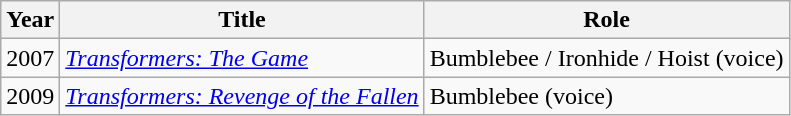<table class="wikitable">
<tr>
<th>Year</th>
<th>Title</th>
<th>Role</th>
</tr>
<tr>
<td>2007</td>
<td><em><a href='#'>Transformers: The Game</a></em></td>
<td>Bumblebee / Ironhide / Hoist (voice)</td>
</tr>
<tr>
<td>2009</td>
<td><em><a href='#'>Transformers: Revenge of the Fallen</a></em></td>
<td>Bumblebee (voice)</td>
</tr>
</table>
